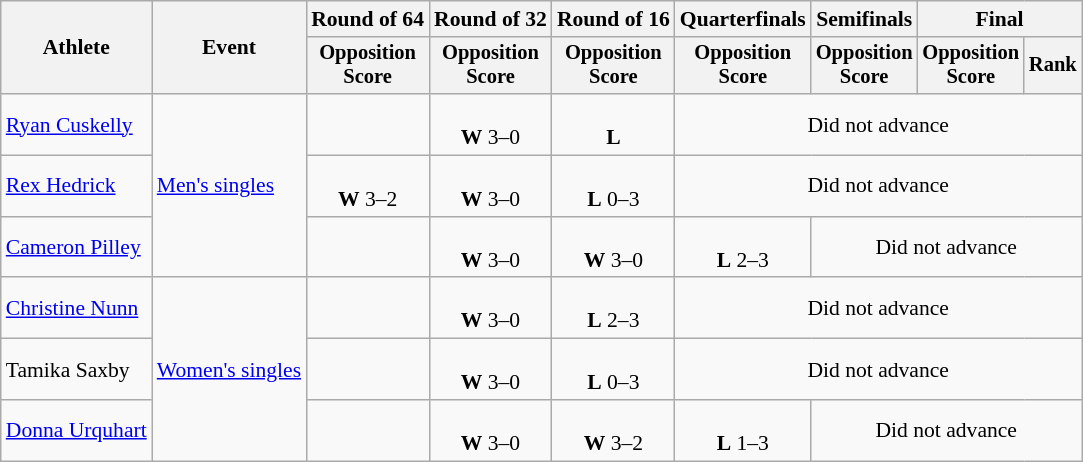<table class=wikitable style=font-size:90%;text-align:center>
<tr>
<th rowspan=2>Athlete</th>
<th rowspan=2>Event</th>
<th>Round of 64</th>
<th>Round of 32</th>
<th>Round of 16</th>
<th>Quarterfinals</th>
<th>Semifinals</th>
<th colspan=2>Final</th>
</tr>
<tr style=font-size:95%>
<th>Opposition<br>Score</th>
<th>Opposition<br>Score</th>
<th>Opposition<br>Score</th>
<th>Opposition<br>Score</th>
<th>Opposition<br>Score</th>
<th>Opposition<br>Score</th>
<th>Rank</th>
</tr>
<tr>
<td align=left><a href='#'>Ryan Cuskelly</a></td>
<td align=left rowspan=3><a href='#'>Men's singles</a></td>
<td></td>
<td><br><strong>W</strong> 3–0</td>
<td><br><strong>L</strong> </td>
<td colspan=4>Did not advance</td>
</tr>
<tr>
<td align=left><a href='#'>Rex Hedrick</a></td>
<td><br><strong>W</strong> 3–2</td>
<td><br><strong>W</strong> 3–0</td>
<td><br> <strong>L</strong> 0–3</td>
<td colspan=4>Did not advance</td>
</tr>
<tr>
<td align=left><a href='#'>Cameron Pilley</a></td>
<td></td>
<td><br><strong>W</strong> 3–0</td>
<td><br><strong>W</strong> 3–0</td>
<td><br><strong>L</strong> 2–3</td>
<td colspan=3>Did not advance</td>
</tr>
<tr>
<td align=left><a href='#'>Christine Nunn</a></td>
<td align=left rowspan=3><a href='#'>Women's singles</a></td>
<td></td>
<td><br><strong>W</strong> 3–0</td>
<td><br><strong>L</strong> 2–3</td>
<td colspan=4>Did not advance</td>
</tr>
<tr>
<td align=left>Tamika Saxby</td>
<td></td>
<td><br><strong>W</strong> 3–0</td>
<td><br><strong>L</strong> 0–3</td>
<td colspan=4>Did not advance</td>
</tr>
<tr>
<td align=left><a href='#'>Donna Urquhart</a></td>
<td></td>
<td><br><strong>W</strong> 3–0</td>
<td><br><strong>W</strong> 3–2</td>
<td><br> <strong>L</strong> 1–3</td>
<td colspan=3>Did not advance</td>
</tr>
</table>
